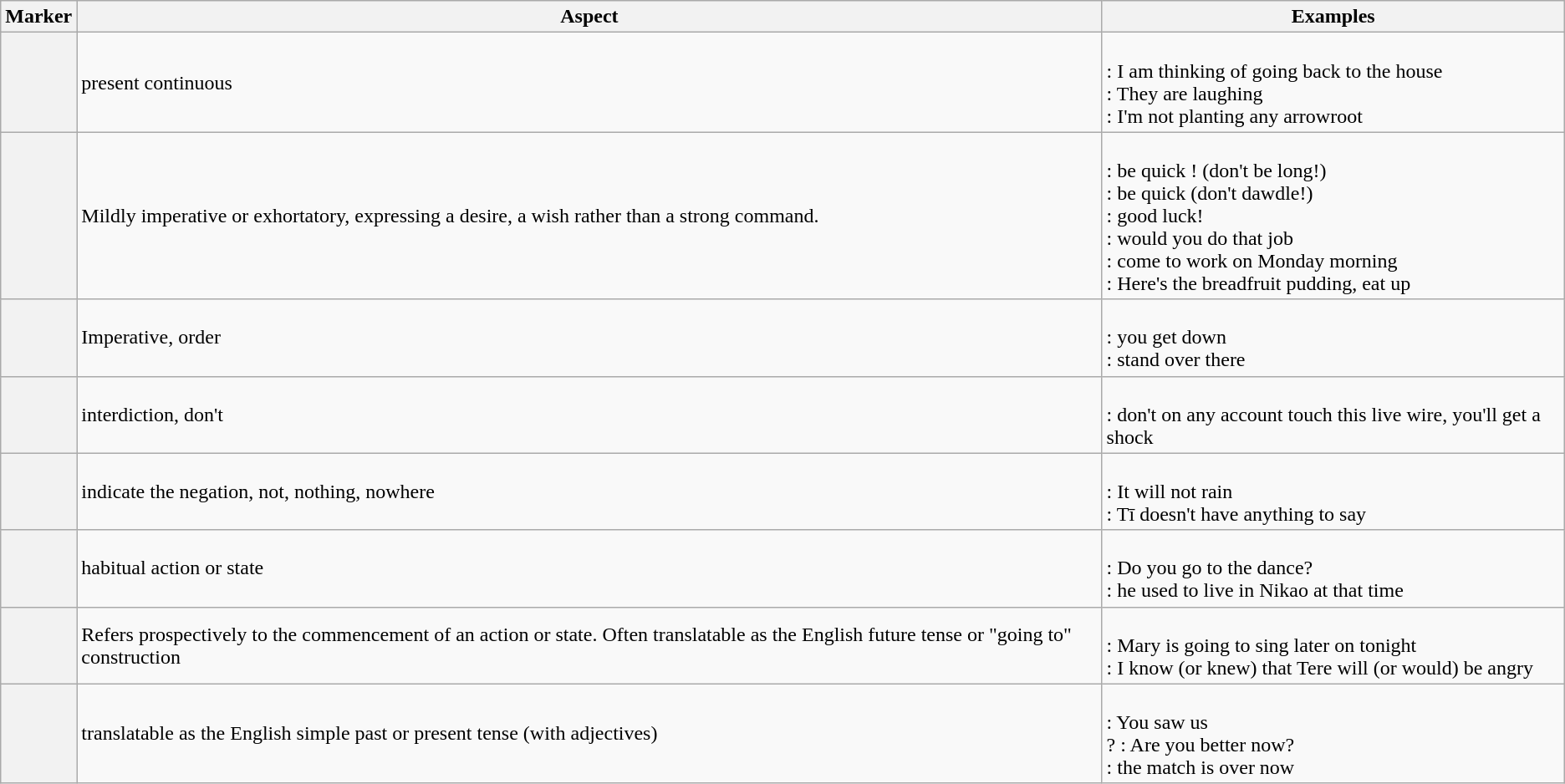<table class="wikitable">
<tr>
<th>Marker</th>
<th>Aspect</th>
<th>Examples</th>
</tr>
<tr>
<th></th>
<td>present continuous</td>
<td><br> : I am thinking of going back to the house <br>
 : They are laughing <br>
 : I'm not planting any arrowroot</td>
</tr>
<tr>
<th></th>
<td>Mildly imperative or exhortatory, expressing a desire, a wish rather than a strong command.</td>
<td><br> : be quick ! (don't be long!) <br>
 : be quick (don't dawdle!) <br>
 : good luck! <br>
  :  would you do that job <br>
 :  come to work on Monday morning <br>
 :  Here's the breadfruit pudding, eat up</td>
</tr>
<tr>
<th></th>
<td>Imperative, order</td>
<td><br> :  you get down <br>
 : stand over there</td>
</tr>
<tr>
<th></th>
<td>interdiction, don't</td>
<td><br> :  don't on any account  touch this live wire, you'll get a shock</td>
</tr>
<tr>
<th></th>
<td>indicate the negation, not, nothing, nowhere</td>
<td><br> : It will not rain <br>
 : Tī doesn't have anything to say</td>
</tr>
<tr>
<th></th>
<td>habitual action or state</td>
<td><br> :  Do you go to the dance? <br>
 :  he used to live in Nikao at that time</td>
</tr>
<tr>
<th></th>
<td>Refers prospectively to the commencement of an action or state. Often translatable as the English future tense or "going to" construction</td>
<td><br> :  Mary is going to sing later on tonight <br>
 :  I know (or knew) that Tere will (or would) be angry</td>
</tr>
<tr>
<th></th>
<td>translatable as the English simple past or present tense (with adjectives)</td>
<td><br> : You saw us <br>
 ? :  Are you better now? <br>
 : the match is over now</td>
</tr>
</table>
